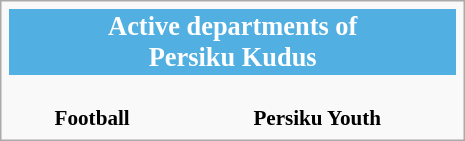<table class="infobox" style="font-size: 88%; width: 22em; text-align: center">
<tr>
<th colspan=3 style="font-size: 125%; background-color:#51B0E1; color:white; text-align:center;">Active departments of<br>Persiku Kudus</th>
</tr>
<tr style="text-align: center">
<td><br><strong>Football</strong></td>
<td><br><strong>Persiku Youth</strong></td>
</tr>
</table>
